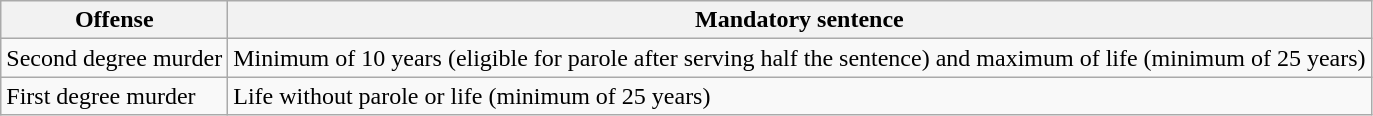<table class="wikitable">
<tr>
<th>Offense</th>
<th>Mandatory sentence</th>
</tr>
<tr>
<td>Second degree murder</td>
<td>Minimum of 10 years (eligible for parole after serving half the sentence) and maximum of life (minimum of 25 years)</td>
</tr>
<tr>
<td>First degree murder</td>
<td>Life without parole or life (minimum of 25 years)</td>
</tr>
</table>
